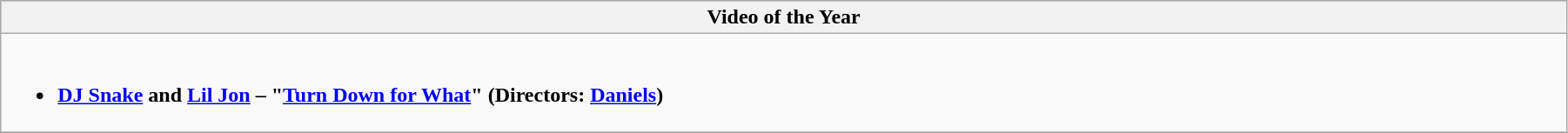<table class="wikitable" style="width:95%">
<tr bgcolor="#bebebe">
<th width="100%">Video of the Year</th>
</tr>
<tr>
<td valign="top"><br><ul><li><strong><a href='#'>DJ Snake</a> and <a href='#'>Lil Jon</a> – "<a href='#'>Turn Down for What</a>" (Directors: <a href='#'>Daniels</a>)</strong></li></ul></td>
</tr>
<tr>
</tr>
</table>
